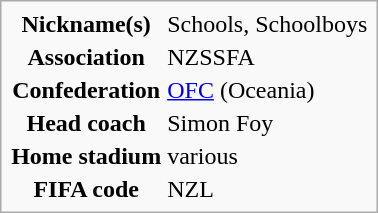<table class="infobox">
<tr>
<th>Nickname(s)</th>
<td>Schools, Schoolboys</td>
</tr>
<tr>
<th>Association</th>
<td>NZSSFA</td>
</tr>
<tr>
<th>Confederation</th>
<td><a href='#'>OFC</a> (Oceania)</td>
</tr>
<tr>
<th>Head coach</th>
<td>Simon Foy</td>
</tr>
<tr>
<th>Home stadium</th>
<td>various</td>
</tr>
<tr>
<th>FIFA code</th>
<td>NZL</td>
</tr>
</table>
